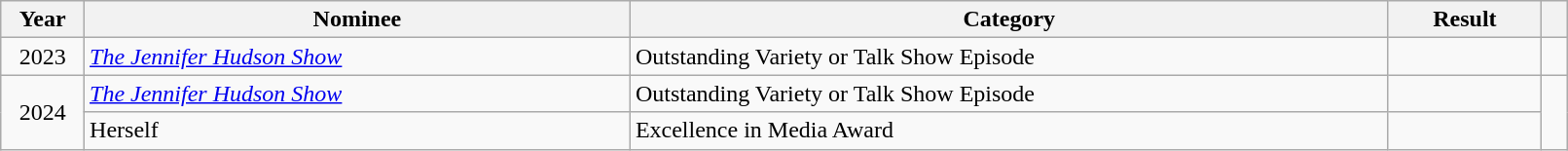<table class="wikitable plainrowheaders" style="width:85%;">
<tr>
<th width="5">Year</th>
<th width="250">Nominee</th>
<th width="350">Category</th>
<th width="65">Result</th>
<th width="5"></th>
</tr>
<tr>
<td align="center">2023</td>
<td><em><a href='#'>The Jennifer Hudson Show</a></em></td>
<td>Outstanding Variety or Talk Show Episode</td>
<td></td>
<td align="center"></td>
</tr>
<tr>
<td rowspan="2" align="center">2024</td>
<td><em><a href='#'>The Jennifer Hudson Show</a></em></td>
<td>Outstanding Variety or Talk Show Episode</td>
<td></td>
<td rowspan="2" align="center"></td>
</tr>
<tr>
<td>Herself</td>
<td>Excellence in Media Award</td>
<td></td>
</tr>
</table>
